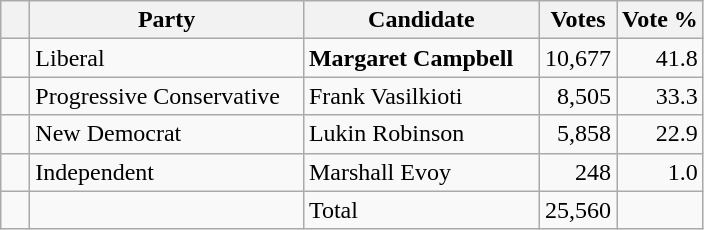<table class="wikitable">
<tr>
<th></th>
<th scope="col" width="175">Party</th>
<th scope="col" width="150">Candidate</th>
<th>Votes</th>
<th>Vote %</th>
</tr>
<tr>
<td>   </td>
<td>Liberal</td>
<td><strong>Margaret Campbell</strong></td>
<td align=right>10,677</td>
<td align=right>41.8</td>
</tr>
<tr |>
<td>   </td>
<td>Progressive Conservative</td>
<td>Frank Vasilkioti</td>
<td align=right>8,505</td>
<td align=right>33.3</td>
</tr>
<tr |>
<td>   </td>
<td>New Democrat</td>
<td>Lukin Robinson</td>
<td align=right>5,858</td>
<td align=right>22.9<br></td>
</tr>
<tr |>
<td>   </td>
<td>Independent</td>
<td>Marshall Evoy</td>
<td align=right>248</td>
<td align=right>1.0</td>
</tr>
<tr |>
<td></td>
<td></td>
<td>Total</td>
<td align=right>25,560</td>
</tr>
</table>
